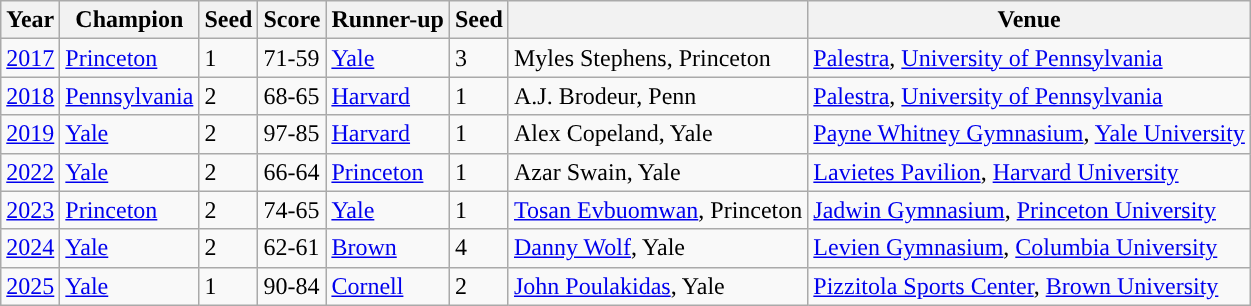<table class="wikitable sortable">
<tr>
<th width=px>Year</th>
<th width=px>Champion</th>
<th width=px>Seed</th>
<th width=px>Score</th>
<th width=px>Runner-up</th>
<th width=px>Seed</th>
<th width=px></th>
<th width=px>Venue</th>
</tr>
<tr>
<td><a href='#'>2017</a></td>
<td><a href='#'>Princeton</a></td>
<td>1</td>
<td>71-59</td>
<td><a href='#'>Yale</a></td>
<td>3</td>
<td>Myles Stephens, Princeton</td>
<td><a href='#'>Palestra</a>, <a href='#'>University of Pennsylvania</a></td>
</tr>
<tr>
<td><a href='#'>2018</a></td>
<td><a href='#'>Pennsylvania</a></td>
<td>2</td>
<td>68-65</td>
<td><a href='#'>Harvard</a></td>
<td 1>1</td>
<td>A.J. Brodeur, Penn</td>
<td><a href='#'>Palestra</a>, <a href='#'>University of Pennsylvania</a></td>
</tr>
<tr>
<td><a href='#'>2019</a></td>
<td><a href='#'>Yale</a></td>
<td>2</td>
<td>97-85</td>
<td><a href='#'>Harvard</a></td>
<td>1</td>
<td>Alex Copeland, Yale</td>
<td><a href='#'>Payne Whitney Gymnasium</a>, <a href='#'>Yale University</a></td>
</tr>
<tr>
<td><a href='#'>2022</a></td>
<td><a href='#'>Yale</a></td>
<td>2</td>
<td>66-64</td>
<td><a href='#'>Princeton</a></td>
<td>1</td>
<td>Azar Swain, Yale</td>
<td><a href='#'>Lavietes Pavilion</a>, <a href='#'>Harvard University</a></td>
</tr>
<tr>
<td><a href='#'>2023</a></td>
<td><a href='#'>Princeton</a></td>
<td>2</td>
<td>74-65</td>
<td><a href='#'>Yale</a></td>
<td>1</td>
<td><a href='#'>Tosan Evbuomwan</a>, Princeton</td>
<td><a href='#'>Jadwin Gymnasium</a>, <a href='#'>Princeton University</a></td>
</tr>
<tr>
<td><a href='#'>2024</a></td>
<td><a href='#'>Yale</a></td>
<td>2</td>
<td>62-61</td>
<td><a href='#'>Brown</a></td>
<td>4</td>
<td><a href='#'>Danny Wolf</a>, Yale</td>
<td><a href='#'>Levien Gymnasium</a>, <a href='#'>Columbia University</a></td>
</tr>
<tr>
<td><a href='#'>2025</a></td>
<td><a href='#'>Yale</a></td>
<td>1</td>
<td>90-84</td>
<td><a href='#'>Cornell</a></td>
<td>2</td>
<td><a href='#'>John Poulakidas</a>, Yale</td>
<td><a href='#'>Pizzitola Sports Center</a>, <a href='#'>Brown University</a></td>
</tr>
</table>
